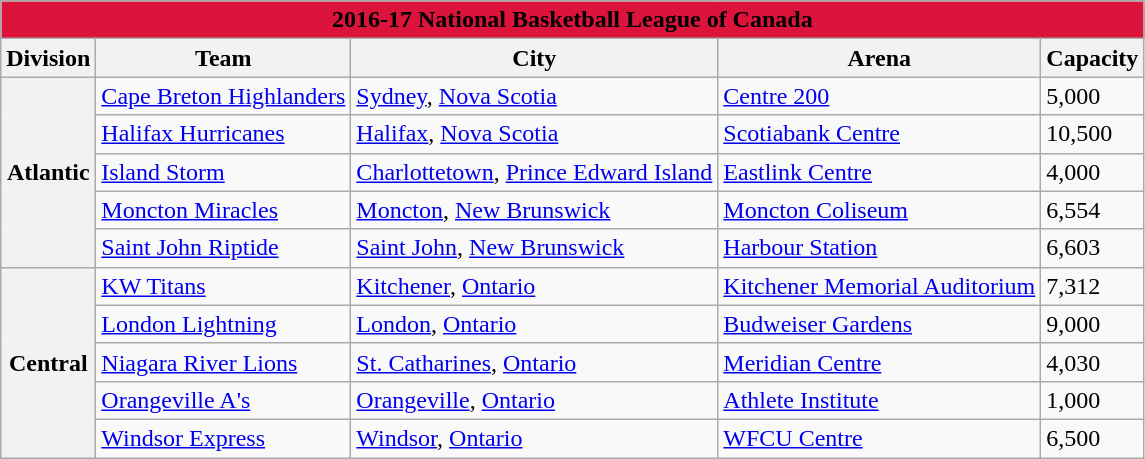<table class="wikitable" style="width:auto">
<tr>
<td bgcolor="#DC143C" align="center" colspan="6"><strong><span>2016-17 National Basketball League of Canada</span></strong></td>
</tr>
<tr>
<th>Division</th>
<th>Team</th>
<th>City</th>
<th>Arena</th>
<th>Capacity</th>
</tr>
<tr>
<th rowspan="5">Atlantic</th>
<td><a href='#'>Cape Breton Highlanders</a></td>
<td><a href='#'>Sydney</a>, <a href='#'>Nova Scotia</a></td>
<td><a href='#'>Centre 200</a></td>
<td>5,000</td>
</tr>
<tr>
<td><a href='#'>Halifax Hurricanes</a></td>
<td><a href='#'>Halifax</a>, <a href='#'>Nova Scotia</a></td>
<td><a href='#'>Scotiabank Centre</a></td>
<td>10,500</td>
</tr>
<tr>
<td><a href='#'>Island Storm</a></td>
<td><a href='#'>Charlottetown</a>, <a href='#'>Prince Edward Island</a></td>
<td><a href='#'>Eastlink Centre</a></td>
<td>4,000</td>
</tr>
<tr>
<td><a href='#'>Moncton Miracles</a></td>
<td><a href='#'>Moncton</a>, <a href='#'>New Brunswick</a></td>
<td><a href='#'>Moncton Coliseum</a></td>
<td>6,554</td>
</tr>
<tr>
<td><a href='#'>Saint John Riptide</a></td>
<td><a href='#'>Saint John</a>, <a href='#'>New Brunswick</a></td>
<td><a href='#'>Harbour Station</a></td>
<td>6,603</td>
</tr>
<tr>
<th rowspan="5">Central</th>
<td><a href='#'>KW Titans</a></td>
<td><a href='#'>Kitchener</a>, <a href='#'>Ontario</a></td>
<td><a href='#'>Kitchener Memorial Auditorium</a></td>
<td>7,312</td>
</tr>
<tr>
<td><a href='#'>London Lightning</a></td>
<td><a href='#'>London</a>, <a href='#'>Ontario</a></td>
<td><a href='#'>Budweiser Gardens</a></td>
<td>9,000</td>
</tr>
<tr>
<td><a href='#'>Niagara River Lions</a></td>
<td><a href='#'>St. Catharines</a>, <a href='#'>Ontario</a></td>
<td><a href='#'>Meridian Centre</a></td>
<td>4,030</td>
</tr>
<tr>
<td><a href='#'>Orangeville A's</a></td>
<td><a href='#'>Orangeville</a>, <a href='#'>Ontario</a></td>
<td><a href='#'>Athlete Institute</a></td>
<td>1,000</td>
</tr>
<tr>
<td><a href='#'>Windsor Express</a></td>
<td><a href='#'>Windsor</a>, <a href='#'>Ontario</a></td>
<td><a href='#'>WFCU Centre</a></td>
<td>6,500</td>
</tr>
</table>
